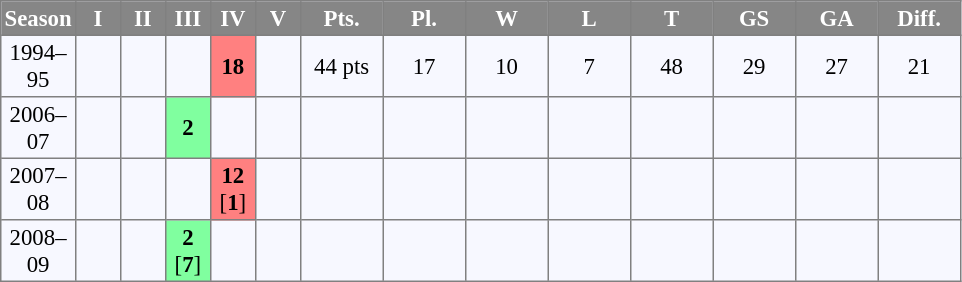<table bgcolor="#f7f8ff" cellpadding="2" cellspacing="2" border="1" style="font-size: 95%; border: gray solid 1px; border-collapse: collapse; text-align:center">
<tr bgcolor="#868686" style="color: #ffffff">
<td width="20" align="center"><strong>Season</strong></td>
<td width="25" align="center"><strong>I</strong></td>
<td width="25" align="center"><strong>II</strong></td>
<td width="25" align="center"><strong>III</strong></td>
<td width="25" align="center"><strong>IV</strong></td>
<td width="25" align="center"><strong>V</strong></td>
<td width="50" align="center"><strong>Pts.</strong></td>
<td width="50" align="center"><strong>Pl.</strong></td>
<td width="50" align="center"><strong>W</strong></td>
<td width="50" align="center"><strong>L</strong></td>
<td width="50" align="center"><strong>T</strong></td>
<td width="50" align="center"><strong>GS</strong></td>
<td width="50" align="center"><strong>GA</strong></td>
<td width="50" align="center"><strong>Diff.</strong></td>
</tr>
<tr>
<td>1994–95</td>
<td></td>
<td></td>
<td></td>
<td bgcolor="#FF8080"><strong>18</strong></td>
<td></td>
<td>44 pts</td>
<td>17</td>
<td>10</td>
<td>7</td>
<td>48</td>
<td>29</td>
<td>27</td>
<td>21</td>
</tr>
<tr>
<td>2006–07</td>
<td></td>
<td></td>
<td bgcolor="#80FF9F"><strong>2</strong></td>
<td></td>
<td></td>
<td></td>
<td></td>
<td></td>
<td></td>
<td></td>
<td></td>
<td></td>
<td></td>
</tr>
<tr>
<td>2007–08</td>
<td></td>
<td></td>
<td></td>
<td bgcolor="#FF8080"><strong>12</strong> [<strong>1</strong>]</td>
<td></td>
<td></td>
<td></td>
<td></td>
<td></td>
<td></td>
<td></td>
<td></td>
<td></td>
</tr>
<tr>
<td>2008–09</td>
<td></td>
<td></td>
<td bgcolor="#80FF9F"><strong>2</strong> [<strong>7</strong>]</td>
<td></td>
<td></td>
<td></td>
<td></td>
<td></td>
<td></td>
<td></td>
<td></td>
<td></td>
<td></td>
</tr>
</table>
